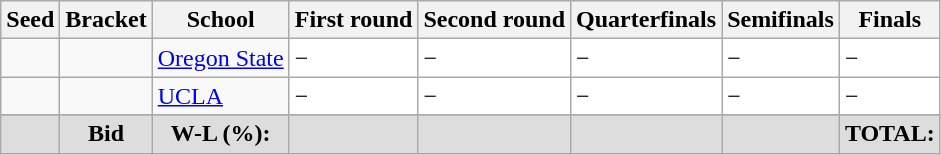<table class="sortable wikitable" style="white-space:nowrap; font-size:100%;">
<tr>
<th>Seed</th>
<th>Bracket</th>
<th>School</th>
<th>First round</th>
<th>Second round</th>
<th>Quarterfinals</th>
<th>Semifinals</th>
<th>Finals</th>
</tr>
<tr>
<td></td>
<td></td>
<td><a href='#'>Oregon State</a></td>
<td style="background:#fff;">−</td>
<td style="background:#fff;">−</td>
<td style="background:#fff;">−</td>
<td style="background:#fff;">−</td>
<td style="background:#fff;">−</td>
</tr>
<tr>
<td></td>
<td></td>
<td><a href='#'>UCLA</a></td>
<td style="background:#fff;">−</td>
<td style="background:#fff;">−</td>
<td style="background:#fff;">−</td>
<td style="background:#fff;">−</td>
<td style="background:#fff;">−</td>
</tr>
<tr>
</tr>
<tr class="sortbottom" style="text-align:center; background:#ddd;">
<td></td>
<td><strong>Bid</strong></td>
<td><strong>W-L (%):</strong></td>
<td></td>
<td></td>
<td></td>
<td></td>
<td><strong>TOTAL:</strong> </td>
</tr>
</table>
